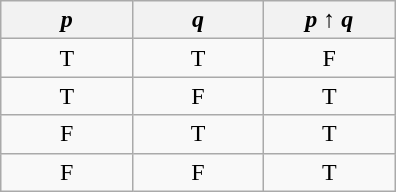<table class="wikitable" style="margin:1em auto; text-align:center;">
<tr>
<th style="width:15%"><em>p</em></th>
<th style="width:15%"><em>q</em></th>
<th style="width:15%"><em>p</em> ↑ <em>q</em></th>
</tr>
<tr>
<td>T</td>
<td>T</td>
<td>F</td>
</tr>
<tr>
<td>T</td>
<td>F</td>
<td>T</td>
</tr>
<tr>
<td>F</td>
<td>T</td>
<td>T</td>
</tr>
<tr>
<td>F</td>
<td>F</td>
<td>T</td>
</tr>
</table>
